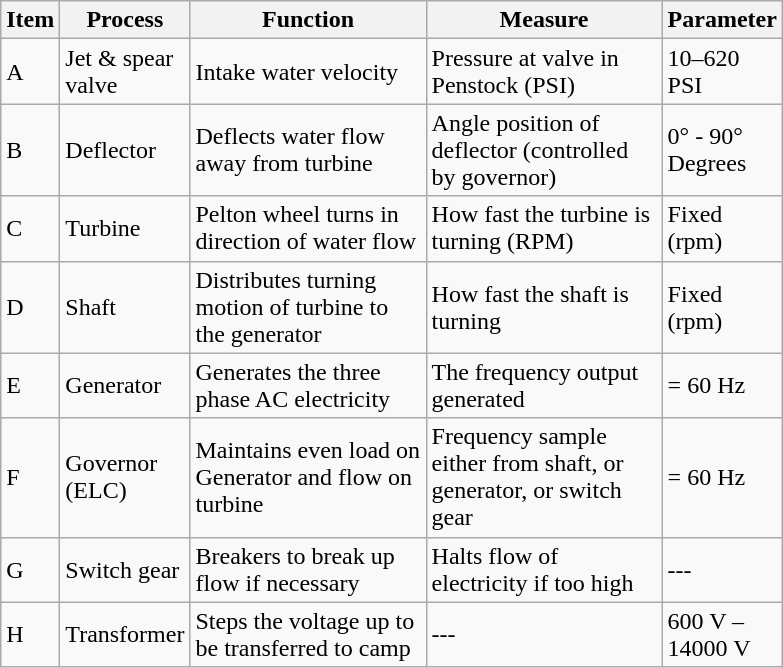<table class="wikitable">
<tr>
<th width="10">Item</th>
<th width="50">Process</th>
<th width="150">Function</th>
<th width="150">Measure</th>
<th width="50">Parameter</th>
</tr>
<tr>
<td>A</td>
<td>Jet & spear valve</td>
<td>Intake water velocity</td>
<td>Pressure at valve in Penstock (PSI)</td>
<td>10–620 PSI</td>
</tr>
<tr>
<td>B</td>
<td>Deflector</td>
<td>Deflects water flow away from turbine</td>
<td>Angle position of deflector (controlled by governor)</td>
<td>0° - 90° Degrees</td>
</tr>
<tr>
<td>C</td>
<td>Turbine</td>
<td>Pelton wheel turns in direction of water flow</td>
<td>How fast the turbine is turning (RPM)</td>
<td>Fixed (rpm)</td>
</tr>
<tr>
<td>D</td>
<td>Shaft</td>
<td>Distributes turning motion of turbine to the generator</td>
<td>How fast the shaft is turning</td>
<td>Fixed (rpm)</td>
</tr>
<tr>
<td>E</td>
<td>Generator</td>
<td>Generates the three phase AC electricity</td>
<td>The frequency output generated</td>
<td>= 60 Hz</td>
</tr>
<tr>
<td>F</td>
<td>Governor (ELC)</td>
<td>Maintains even load on Generator and flow on turbine</td>
<td>Frequency sample either from shaft, or generator, or switch gear</td>
<td>= 60 Hz</td>
</tr>
<tr>
<td>G</td>
<td>Switch gear</td>
<td>Breakers to break up flow if necessary</td>
<td>Halts flow of electricity if too high</td>
<td>---</td>
</tr>
<tr>
<td>H</td>
<td>Transformer</td>
<td>Steps the voltage up to be transferred to camp</td>
<td>---</td>
<td>600 V – 14000 V</td>
</tr>
</table>
